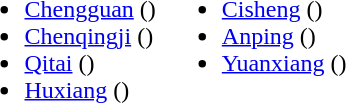<table>
<tr>
<td valign="top"><br><ul><li><a href='#'>Chengguan</a> ()</li><li><a href='#'>Chenqingji</a> ()</li><li><a href='#'>Qitai</a> ()</li><li><a href='#'>Huxiang</a> ()</li></ul></td>
<td valign="top"><br><ul><li><a href='#'>Cisheng</a> ()</li><li><a href='#'>Anping</a> ()</li><li><a href='#'>Yuanxiang</a> ()</li></ul></td>
</tr>
</table>
